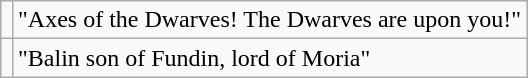<table class="wikitable" style="margin-left: auto; margin-right: auto;">
<tr>
<td></td>
<td>"Axes of the Dwarves! The Dwarves are upon you!"</td>
</tr>
<tr>
<td></td>
<td>"Balin son of Fundin, lord of Moria"</td>
</tr>
</table>
